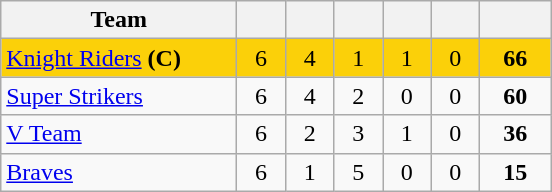<table class="wikitable" style="text-align:center">
<tr>
<th width="150">Team</th>
<th width="25"></th>
<th width="25"></th>
<th width="25"></th>
<th width="25"></th>
<th width="25"></th>
<th width="40"></th>
</tr>
<tr style="background:#fbd009">
<td style="text-align:left"><a href='#'>Knight Riders</a> <strong>(C)</strong></td>
<td>6</td>
<td>4</td>
<td>1</td>
<td>1</td>
<td>0</td>
<td><strong>66</strong></td>
</tr>
<tr>
<td style="text-align:left"><a href='#'>Super Strikers</a></td>
<td>6</td>
<td>4</td>
<td>2</td>
<td>0</td>
<td>0</td>
<td><strong>60</strong></td>
</tr>
<tr>
<td style="text-align:left"><a href='#'>V Team</a></td>
<td>6</td>
<td>2</td>
<td>3</td>
<td>1</td>
<td>0</td>
<td><strong>36</strong></td>
</tr>
<tr>
<td style="text-align:left"><a href='#'>Braves</a></td>
<td>6</td>
<td>1</td>
<td>5</td>
<td>0</td>
<td>0</td>
<td><strong>15</strong></td>
</tr>
</table>
